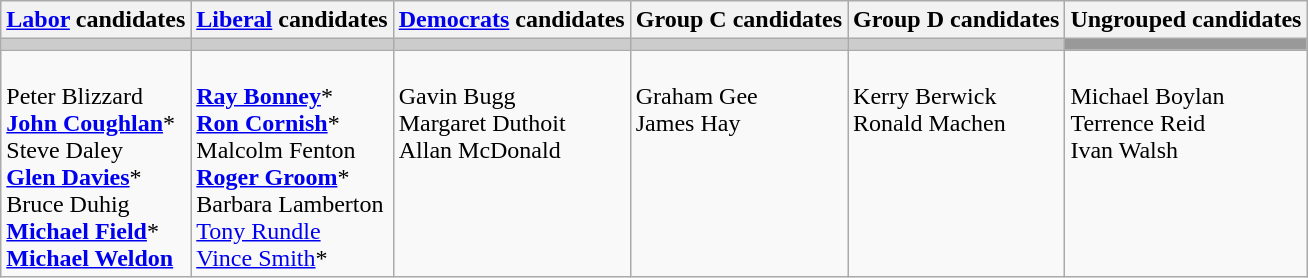<table class="wikitable">
<tr>
<th><a href='#'>Labor</a> candidates</th>
<th><a href='#'>Liberal</a> candidates</th>
<th><a href='#'>Democrats</a> candidates</th>
<th>Group C candidates</th>
<th>Group D candidates</th>
<th>Ungrouped candidates</th>
</tr>
<tr bgcolor="#cccccc">
<td></td>
<td></td>
<td></td>
<td></td>
<td></td>
<td bgcolor="#999999"></td>
</tr>
<tr>
<td><br>Peter Blizzard<br>
<strong><a href='#'>John Coughlan</a></strong>*<br>
Steve Daley<br>
<strong><a href='#'>Glen Davies</a></strong>*<br>
Bruce Duhig<br>
<strong><a href='#'>Michael Field</a></strong>*<br>
<strong><a href='#'>Michael Weldon</a></strong></td>
<td><br><strong><a href='#'>Ray Bonney</a></strong>*<br>
<strong><a href='#'>Ron Cornish</a></strong>*<br>
Malcolm Fenton<br>
<strong><a href='#'>Roger Groom</a></strong>*<br>
Barbara Lamberton<br>
<a href='#'>Tony Rundle</a><br>
<a href='#'>Vince Smith</a>*<br></td>
<td valign=top><br>Gavin Bugg<br>
Margaret Duthoit<br>
Allan McDonald</td>
<td valign=top><br>Graham Gee<br>
James Hay</td>
<td valign=top><br>Kerry Berwick<br>
Ronald Machen</td>
<td valign=top><br>Michael Boylan<br>
Terrence Reid<br>
Ivan Walsh</td>
</tr>
</table>
